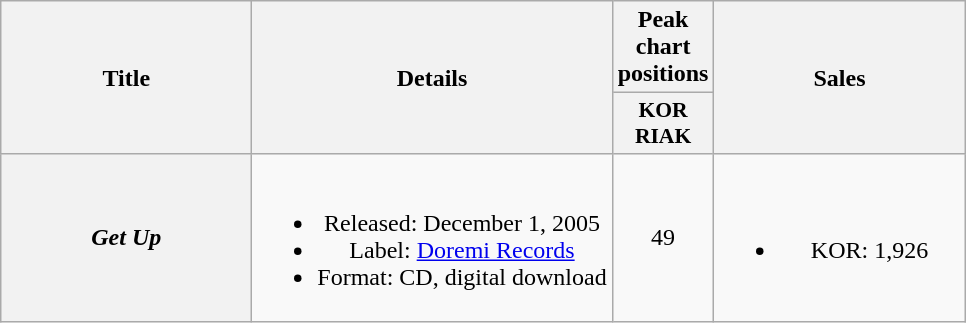<table class="wikitable plainrowheaders" style="text-align:center;">
<tr>
<th scope="col" rowspan="2" style="width:10em;">Title</th>
<th scope="col" rowspan="2">Details</th>
<th colspan="1">Peak chart positions</th>
<th scope="col" rowspan="2" style="width:10em;">Sales</th>
</tr>
<tr>
<th scope="col" style="width:2.5em;font-size:90%;">KOR RIAK<br></th>
</tr>
<tr>
<th scope="row"><em>Get Up</em></th>
<td><br><ul><li>Released: December 1, 2005</li><li>Label: <a href='#'>Doremi Records</a></li><li>Format: CD, digital download</li></ul></td>
<td>49</td>
<td><br><ul><li>KOR: 1,926</li></ul></td>
</tr>
</table>
